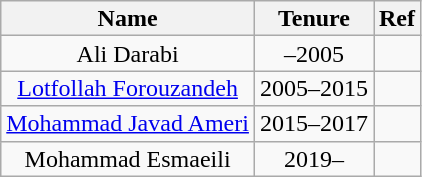<table class="wikitable" style="text-align:center; font-size:100%; line-height:16px;">
<tr>
<th>Name</th>
<th>Tenure</th>
<th>Ref</th>
</tr>
<tr>
<td>Ali Darabi</td>
<td>–2005</td>
<td></td>
</tr>
<tr>
<td><a href='#'>Lotfollah Forouzandeh</a></td>
<td>2005–2015</td>
<td></td>
</tr>
<tr>
<td><a href='#'>Mohammad Javad Ameri</a></td>
<td>2015–2017</td>
<td></td>
</tr>
<tr>
<td>Mohammad Esmaeili</td>
<td>2019–</td>
<td></td>
</tr>
</table>
